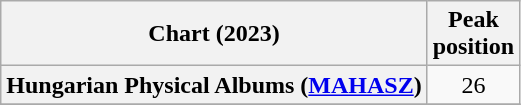<table class="wikitable sortable plainrowheaders" style="text-align:center;">
<tr>
<th scope="col">Chart (2023)</th>
<th scope="col">Peak<br>position</th>
</tr>
<tr>
<th scope="row">Hungarian Physical Albums (<a href='#'>MAHASZ</a>)</th>
<td>26</td>
</tr>
<tr>
</tr>
</table>
